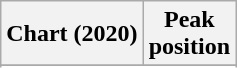<table class="wikitable sortable plainrowheaders" style="text-align:center">
<tr>
<th scope="col">Chart (2020)</th>
<th scope="col">Peak<br>position</th>
</tr>
<tr>
</tr>
<tr>
</tr>
<tr>
</tr>
</table>
